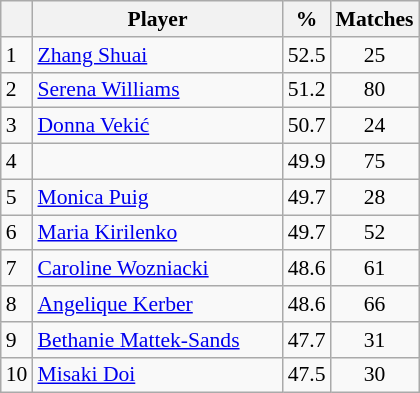<table class="wikitable sortable" style=font-size:90%>
<tr>
<th></th>
<th width=160>Player</th>
<th width=20>%</th>
<th>Matches</th>
</tr>
<tr>
<td>1</td>
<td> <a href='#'>Zhang Shuai</a></td>
<td>52.5</td>
<td align=center>25</td>
</tr>
<tr>
<td>2</td>
<td> <a href='#'>Serena Williams</a></td>
<td>51.2</td>
<td align=center>80</td>
</tr>
<tr>
<td>3</td>
<td> <a href='#'>Donna Vekić</a></td>
<td>50.7</td>
<td align=center>24</td>
</tr>
<tr>
<td>4</td>
<td></td>
<td>49.9</td>
<td align=center>75</td>
</tr>
<tr>
<td>5</td>
<td> <a href='#'>Monica Puig</a></td>
<td>49.7</td>
<td align=center>28</td>
</tr>
<tr>
<td>6</td>
<td> <a href='#'>Maria Kirilenko</a></td>
<td>49.7</td>
<td align=center>52</td>
</tr>
<tr>
<td>7</td>
<td> <a href='#'>Caroline Wozniacki</a></td>
<td>48.6</td>
<td align=center>61</td>
</tr>
<tr>
<td>8</td>
<td> <a href='#'>Angelique Kerber</a></td>
<td>48.6</td>
<td align=center>66</td>
</tr>
<tr>
<td>9</td>
<td> <a href='#'>Bethanie Mattek-Sands</a></td>
<td>47.7</td>
<td align=center>31</td>
</tr>
<tr>
<td>10</td>
<td> <a href='#'>Misaki Doi</a></td>
<td>47.5</td>
<td align=center>30</td>
</tr>
</table>
